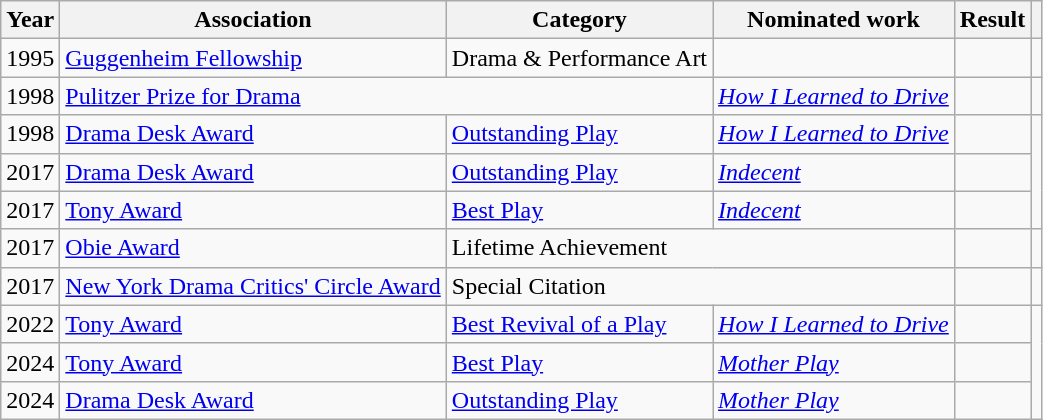<table class="wikitable unsortable">
<tr>
<th>Year</th>
<th>Association</th>
<th>Category</th>
<th>Nominated work</th>
<th>Result</th>
<th class=unsortable></th>
</tr>
<tr>
<td>1995</td>
<td><a href='#'>Guggenheim Fellowship</a></td>
<td>Drama & Performance Art</td>
<td></td>
<td></td>
<td></td>
</tr>
<tr>
<td>1998</td>
<td colspan=2><a href='#'>Pulitzer Prize for Drama</a></td>
<td><em><a href='#'>How I Learned to Drive</a></em></td>
<td></td>
<td></td>
</tr>
<tr>
<td>1998</td>
<td><a href='#'>Drama Desk Award</a></td>
<td><a href='#'>Outstanding Play</a></td>
<td><em><a href='#'>How I Learned to Drive</a></em></td>
<td></td>
<td rowspan=3></td>
</tr>
<tr>
<td>2017</td>
<td><a href='#'>Drama Desk Award</a></td>
<td><a href='#'>Outstanding Play</a></td>
<td><em><a href='#'>Indecent</a></em></td>
<td></td>
</tr>
<tr>
<td>2017</td>
<td><a href='#'>Tony Award</a></td>
<td><a href='#'>Best Play</a></td>
<td><em><a href='#'>Indecent</a></em></td>
<td></td>
</tr>
<tr>
<td>2017</td>
<td><a href='#'>Obie Award</a></td>
<td colspan=2>Lifetime Achievement</td>
<td></td>
<td></td>
</tr>
<tr>
<td>2017</td>
<td><a href='#'>New York Drama Critics' Circle Award</a></td>
<td colspan="2">Special Citation </td>
<td></td>
<td></td>
</tr>
<tr>
<td>2022</td>
<td><a href='#'>Tony Award</a></td>
<td><a href='#'>Best Revival of a Play</a></td>
<td><em><a href='#'>How I Learned to Drive</a></em></td>
<td></td>
<td rowspan="3"></td>
</tr>
<tr>
<td>2024</td>
<td><a href='#'>Tony Award</a></td>
<td><a href='#'>Best Play</a></td>
<td><em><a href='#'>Mother Play</a></em></td>
<td></td>
</tr>
<tr>
<td>2024</td>
<td><a href='#'>Drama Desk Award</a></td>
<td><a href='#'>Outstanding Play</a></td>
<td><em><a href='#'>Mother Play</a></em></td>
<td></td>
</tr>
</table>
